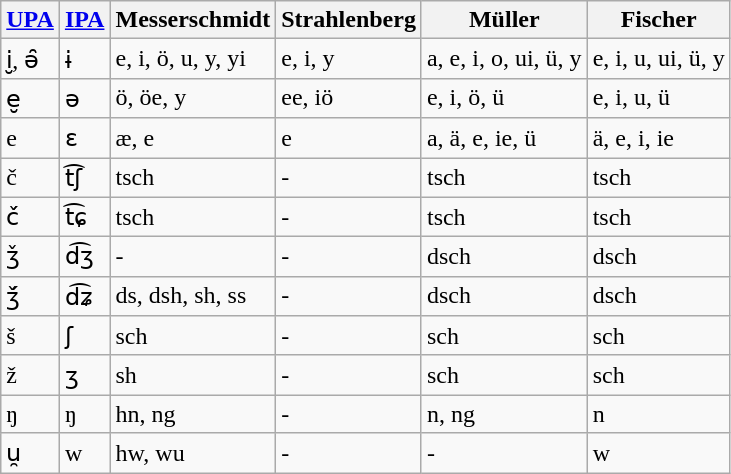<table class="wikitable">
<tr>
<th><a href='#'>UPA</a></th>
<th><a href='#'>IPA</a></th>
<th>Messerschmidt</th>
<th>Strahlenberg</th>
<th>Müller</th>
<th>Fischer</th>
</tr>
<tr>
<td>i̮, ә̑</td>
<td>ɨ</td>
<td>e, i, ö, u, y, yi</td>
<td>e, i, y</td>
<td>a, e, i, o, ui, ü, y</td>
<td>e, i, u, ui, ü, y</td>
</tr>
<tr>
<td>e̮</td>
<td>ə</td>
<td>ö, öe, y</td>
<td>ee, iö</td>
<td>e, i, ö, ü</td>
<td>e, i, u, ü</td>
</tr>
<tr>
<td>e</td>
<td>ɛ</td>
<td>æ, e</td>
<td>e</td>
<td>a, ä, e, ie, ü</td>
<td>ä, e, i, ie</td>
</tr>
<tr>
<td>č</td>
<td>t͡ʃ</td>
<td>tsch</td>
<td>-</td>
<td>tsch</td>
<td>tsch</td>
</tr>
<tr>
<td>č́</td>
<td>t͡ɕ</td>
<td>tsch</td>
<td>-</td>
<td>tsch</td>
<td>tsch</td>
</tr>
<tr>
<td>ǯ</td>
<td>d͡ʒ</td>
<td>-</td>
<td>-</td>
<td>dsch</td>
<td>dsch</td>
</tr>
<tr>
<td>ǯ́</td>
<td>d͡ʑ</td>
<td>ds, dsh, sh, ss</td>
<td>-</td>
<td>dsch</td>
<td>dsch</td>
</tr>
<tr>
<td>š</td>
<td>ʃ</td>
<td>sch</td>
<td>-</td>
<td>sch</td>
<td>sch</td>
</tr>
<tr>
<td>ž</td>
<td>ʒ</td>
<td>sh</td>
<td>-</td>
<td>sch</td>
<td>sch</td>
</tr>
<tr>
<td>ŋ</td>
<td>ŋ</td>
<td>hn, ng</td>
<td>-</td>
<td>n, ng</td>
<td>n</td>
</tr>
<tr>
<td>u̯</td>
<td>w</td>
<td>hw, wu</td>
<td>-</td>
<td>-</td>
<td>w</td>
</tr>
</table>
